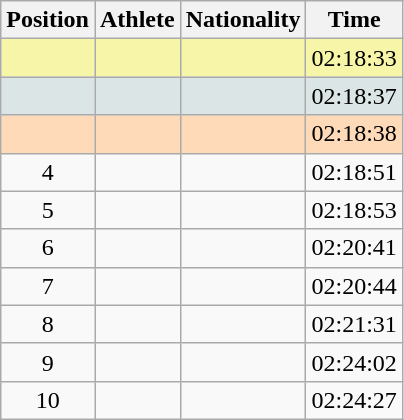<table class="wikitable sortable">
<tr>
<th scope="col">Position</th>
<th scope="col">Athlete</th>
<th scope="col">Nationality</th>
<th scope="col">Time</th>
</tr>
<tr bgcolor="#F7F6A8">
<td align=center></td>
<td></td>
<td></td>
<td>02:18:33</td>
</tr>
<tr bgcolor="#DCE5E5">
<td align=center></td>
<td></td>
<td></td>
<td>02:18:37</td>
</tr>
<tr bgcolor="#FFDAB9">
<td align=center></td>
<td></td>
<td></td>
<td>02:18:38</td>
</tr>
<tr>
<td align=center>4</td>
<td></td>
<td></td>
<td>02:18:51</td>
</tr>
<tr>
<td align=center>5</td>
<td></td>
<td></td>
<td>02:18:53</td>
</tr>
<tr>
<td align=center>6</td>
<td></td>
<td></td>
<td>02:20:41</td>
</tr>
<tr>
<td align=center>7</td>
<td></td>
<td></td>
<td>02:20:44</td>
</tr>
<tr>
<td align=center>8</td>
<td></td>
<td></td>
<td>02:21:31</td>
</tr>
<tr>
<td align=center>9</td>
<td></td>
<td></td>
<td>02:24:02</td>
</tr>
<tr>
<td align=center>10</td>
<td></td>
<td></td>
<td>02:24:27</td>
</tr>
</table>
